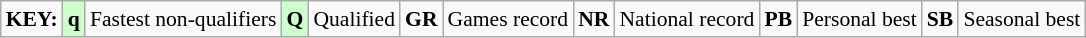<table class="wikitable" style="margin:0.5em auto; font-size:90%; position:relative;" width90%>
<tr>
<td><strong>KEY:</strong></td>
<td style="background-color:#ccffcc;" align=center><strong>q</strong></td>
<td>Fastest non-qualifiers</td>
<td style="background-color:#ccffcc;" align=center><strong>Q</strong></td>
<td>Qualified</td>
<td align=center><strong>GR</strong></td>
<td>Games record</td>
<td align=center><strong>NR</strong></td>
<td>National record</td>
<td align=center><strong>PB</strong></td>
<td>Personal best</td>
<td align=center><strong>SB</strong></td>
<td>Seasonal best</td>
</tr>
</table>
